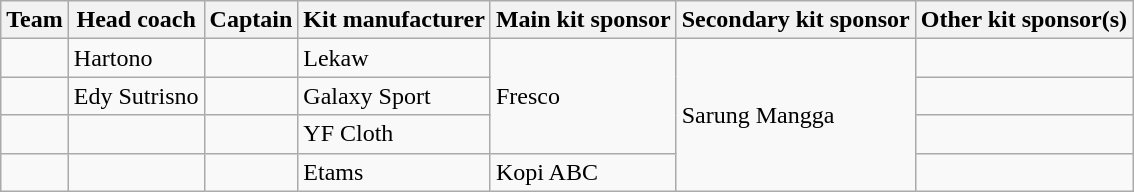<table class="wikitable">
<tr>
<th>Team</th>
<th>Head coach</th>
<th>Captain</th>
<th class="nowrap">Kit manufacturer</th>
<th>Main kit sponsor</th>
<th>Secondary kit sponsor</th>
<th>Other kit sponsor(s)</th>
</tr>
<tr>
<td></td>
<td> Hartono</td>
<td></td>
<td> Lekaw</td>
<td rowspan=3>Fresco</td>
<td rowspan=4>Sarung Mangga</td>
<td></td>
</tr>
<tr>
<td></td>
<td> Edy Sutrisno</td>
<td></td>
<td> Galaxy Sport</td>
<td></td>
</tr>
<tr>
<td></td>
<td></td>
<td></td>
<td> YF Cloth</td>
<td></td>
</tr>
<tr>
<td></td>
<td></td>
<td></td>
<td> Etams</td>
<td>Kopi ABC</td>
<td></td>
</tr>
</table>
